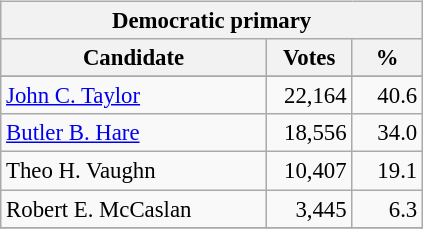<table class="wikitable" align="left" style="margin: 1em 1em 1em 0; font-size: 95%;">
<tr>
<th colspan="3">Democratic primary</th>
</tr>
<tr>
<th colspan="1" style="width: 170px">Candidate</th>
<th style="width: 50px">Votes</th>
<th style="width: 40px">%</th>
</tr>
<tr>
</tr>
<tr>
<td><a href='#'>John C. Taylor</a></td>
<td align="right">22,164</td>
<td align="right">40.6</td>
</tr>
<tr>
<td><a href='#'>Butler B. Hare</a></td>
<td align="right">18,556</td>
<td align="right">34.0</td>
</tr>
<tr>
<td>Theo H. Vaughn</td>
<td align="right">10,407</td>
<td align="right">19.1</td>
</tr>
<tr>
<td>Robert E. McCaslan</td>
<td align="right">3,445</td>
<td align="right">6.3</td>
</tr>
<tr>
</tr>
</table>
